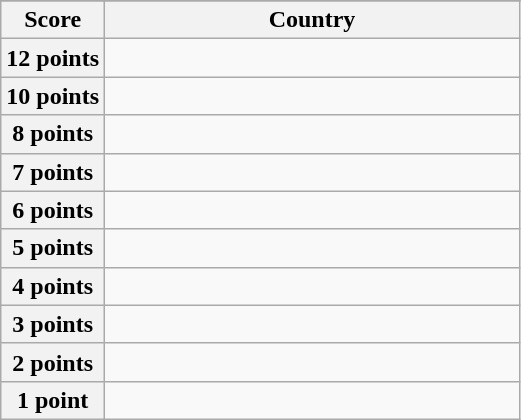<table class="wikitable">
<tr>
</tr>
<tr>
<th scope="col" width="20%">Score</th>
<th scope="col">Country</th>
</tr>
<tr>
<th scope="row">12 points</th>
<td></td>
</tr>
<tr>
<th scope="row">10 points</th>
<td></td>
</tr>
<tr>
<th scope="row">8 points</th>
<td></td>
</tr>
<tr>
<th scope="row">7 points</th>
<td></td>
</tr>
<tr>
<th scope="row">6 points</th>
<td></td>
</tr>
<tr>
<th scope="row">5 points</th>
<td></td>
</tr>
<tr>
<th scope="row">4 points</th>
<td></td>
</tr>
<tr>
<th scope="row">3 points</th>
<td></td>
</tr>
<tr>
<th scope="row">2 points</th>
<td></td>
</tr>
<tr>
<th scope="row">1 point</th>
<td></td>
</tr>
</table>
